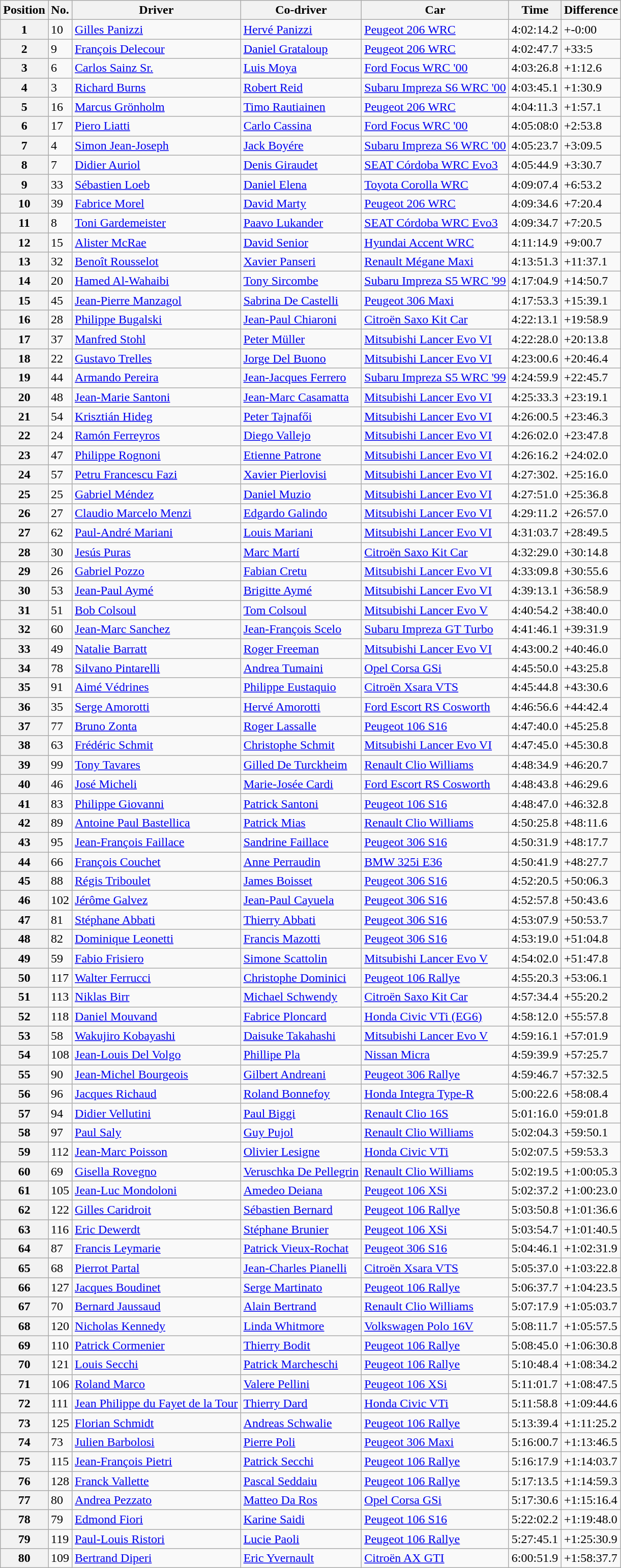<table class="wikitable">
<tr>
<th>Position</th>
<th>No.</th>
<th>Driver</th>
<th>Co-driver</th>
<th>Car</th>
<th>Time</th>
<th>Difference</th>
</tr>
<tr>
<th>1</th>
<td>10</td>
<td> <a href='#'>Gilles Panizzi</a></td>
<td> <a href='#'>Hervé Panizzi</a></td>
<td><a href='#'>Peugeot 206 WRC</a></td>
<td>4:02:14.2</td>
<td>+-0:00</td>
</tr>
<tr>
<th>2</th>
<td>9</td>
<td> <a href='#'>François Delecour</a></td>
<td> <a href='#'>Daniel Grataloup</a></td>
<td><a href='#'>Peugeot 206 WRC</a></td>
<td>4:02:47.7</td>
<td>+33:5</td>
</tr>
<tr>
<th>3</th>
<td>6</td>
<td> <a href='#'>Carlos Sainz Sr.</a></td>
<td> <a href='#'>Luis Moya</a></td>
<td><a href='#'>Ford Focus WRC '00</a></td>
<td>4:03:26.8</td>
<td>+1:12.6</td>
</tr>
<tr>
<th>4</th>
<td>3</td>
<td> <a href='#'>Richard Burns</a></td>
<td> <a href='#'>Robert Reid</a></td>
<td><a href='#'>Subaru Impreza S6 WRC '00</a></td>
<td>4:03:45.1</td>
<td>+1:30.9</td>
</tr>
<tr>
<th>5</th>
<td>16</td>
<td> <a href='#'>Marcus Grönholm</a></td>
<td> <a href='#'>Timo Rautiainen</a></td>
<td><a href='#'>Peugeot 206 WRC</a></td>
<td>4:04:11.3</td>
<td>+1:57.1</td>
</tr>
<tr>
<th>6</th>
<td>17</td>
<td> <a href='#'>Piero Liatti</a></td>
<td> <a href='#'>Carlo Cassina</a></td>
<td><a href='#'>Ford Focus WRC '00</a></td>
<td>4:05:08:0</td>
<td>+2:53.8</td>
</tr>
<tr>
<th>7</th>
<td>4</td>
<td> <a href='#'>Simon Jean-Joseph</a></td>
<td> <a href='#'>Jack Boyére</a></td>
<td><a href='#'>Subaru Impreza S6 WRC '00</a></td>
<td>4:05:23.7</td>
<td>+3:09.5</td>
</tr>
<tr>
<th>8</th>
<td>7</td>
<td> <a href='#'>Didier Auriol</a></td>
<td> <a href='#'>Denis Giraudet</a></td>
<td><a href='#'>SEAT Córdoba WRC Evo3</a></td>
<td>4:05:44.9</td>
<td>+3:30.7</td>
</tr>
<tr>
<th>9</th>
<td>33</td>
<td> <a href='#'>Sébastien Loeb</a></td>
<td> <a href='#'>Daniel Elena</a></td>
<td><a href='#'>Toyota Corolla WRC</a></td>
<td>4:09:07.4</td>
<td>+6:53.2</td>
</tr>
<tr>
<th>10</th>
<td>39</td>
<td> <a href='#'>Fabrice Morel</a></td>
<td> <a href='#'>David Marty</a></td>
<td><a href='#'>Peugeot 206 WRC</a></td>
<td>4:09:34.6</td>
<td>+7:20.4</td>
</tr>
<tr>
<th>11</th>
<td>8</td>
<td> <a href='#'>Toni Gardemeister</a></td>
<td> <a href='#'>Paavo Lukander</a></td>
<td><a href='#'>SEAT Córdoba WRC Evo3</a></td>
<td>4:09:34.7</td>
<td>+7:20.5</td>
</tr>
<tr>
<th>12</th>
<td>15</td>
<td> <a href='#'>Alister McRae</a></td>
<td> <a href='#'>David Senior</a></td>
<td><a href='#'>Hyundai Accent WRC</a></td>
<td>4:11:14.9</td>
<td>+9:00.7</td>
</tr>
<tr>
<th>13</th>
<td>32</td>
<td> <a href='#'>Benoît Rousselot</a></td>
<td> <a href='#'>Xavier Panseri</a></td>
<td><a href='#'>Renault Mégane Maxi</a></td>
<td>4:13:51.3</td>
<td>+11:37.1</td>
</tr>
<tr>
<th>14</th>
<td>20</td>
<td> <a href='#'>Hamed Al-Wahaibi</a></td>
<td> <a href='#'>Tony Sircombe</a></td>
<td><a href='#'>Subaru Impreza S5 WRC '99</a></td>
<td>4:17:04.9</td>
<td>+14:50.7</td>
</tr>
<tr>
<th>15</th>
<td>45</td>
<td> <a href='#'>Jean-Pierre Manzagol</a></td>
<td> <a href='#'>Sabrina De Castelli</a></td>
<td><a href='#'>Peugeot 306 Maxi</a></td>
<td>4:17:53.3</td>
<td>+15:39.1</td>
</tr>
<tr>
<th>16</th>
<td>28</td>
<td> <a href='#'>Philippe Bugalski</a></td>
<td> <a href='#'>Jean-Paul Chiaroni</a></td>
<td><a href='#'>Citroën Saxo Kit Car</a></td>
<td>4:22:13.1</td>
<td>+19:58.9</td>
</tr>
<tr>
<th>17</th>
<td>37</td>
<td> <a href='#'>Manfred Stohl</a></td>
<td> <a href='#'>Peter Müller</a></td>
<td><a href='#'>Mitsubishi Lancer Evo VI</a></td>
<td>4:22:28.0</td>
<td>+20:13.8</td>
</tr>
<tr>
<th>18</th>
<td>22</td>
<td> <a href='#'>Gustavo Trelles</a></td>
<td> <a href='#'>Jorge Del Buono</a></td>
<td><a href='#'>Mitsubishi Lancer Evo VI</a></td>
<td>4:23:00.6</td>
<td>+20:46.4</td>
</tr>
<tr>
<th>19</th>
<td>44</td>
<td> <a href='#'>Armando Pereira</a></td>
<td> <a href='#'>Jean-Jacques Ferrero</a></td>
<td><a href='#'>Subaru Impreza S5 WRC '99</a></td>
<td>4:24:59.9</td>
<td>+22:45.7</td>
</tr>
<tr>
<th>20</th>
<td>48</td>
<td> <a href='#'>Jean-Marie Santoni</a></td>
<td> <a href='#'>Jean-Marc Casamatta</a></td>
<td><a href='#'>Mitsubishi Lancer Evo VI</a></td>
<td>4:25:33.3</td>
<td>+23:19.1</td>
</tr>
<tr>
<th>21</th>
<td>54</td>
<td> <a href='#'>Krisztián Hideg</a></td>
<td> <a href='#'>Peter Tajnafői</a></td>
<td><a href='#'>Mitsubishi Lancer Evo VI</a></td>
<td>4:26:00.5</td>
<td>+23:46.3</td>
</tr>
<tr>
<th>22</th>
<td>24</td>
<td> <a href='#'>Ramón Ferreyros</a></td>
<td> <a href='#'>Diego Vallejo</a></td>
<td><a href='#'>Mitsubishi Lancer Evo VI</a></td>
<td>4:26:02.0</td>
<td>+23:47.8</td>
</tr>
<tr>
<th>23</th>
<td>47</td>
<td> <a href='#'>Philippe Rognoni</a></td>
<td> <a href='#'>Etienne Patrone</a></td>
<td><a href='#'>Mitsubishi Lancer Evo VI</a></td>
<td>4:26:16.2</td>
<td>+24:02.0</td>
</tr>
<tr>
<th>24</th>
<td>57</td>
<td> <a href='#'>Petru Francescu Fazi</a></td>
<td> <a href='#'>Xavier Pierlovisi</a></td>
<td><a href='#'>Mitsubishi Lancer Evo VI</a></td>
<td>4:27:302.</td>
<td>+25:16.0</td>
</tr>
<tr>
<th>25</th>
<td>25</td>
<td> <a href='#'>Gabriel Méndez</a></td>
<td> <a href='#'>Daniel Muzio</a></td>
<td><a href='#'>Mitsubishi Lancer Evo VI</a></td>
<td>4:27:51.0</td>
<td>+25:36.8</td>
</tr>
<tr>
<th>26</th>
<td>27</td>
<td> <a href='#'>Claudio Marcelo Menzi</a></td>
<td> <a href='#'>Edgardo Galindo</a></td>
<td><a href='#'>Mitsubishi Lancer Evo VI</a></td>
<td>4:29:11.2</td>
<td>+26:57.0</td>
</tr>
<tr>
<th>27</th>
<td>62</td>
<td> <a href='#'>Paul-André Mariani</a></td>
<td> <a href='#'>Louis Mariani</a></td>
<td><a href='#'>Mitsubishi Lancer Evo VI</a></td>
<td>4:31:03.7</td>
<td>+28:49.5</td>
</tr>
<tr>
<th>28</th>
<td>30</td>
<td> <a href='#'>Jesús Puras</a></td>
<td> <a href='#'>Marc Martí</a></td>
<td><a href='#'>Citroën Saxo Kit Car</a></td>
<td>4:32:29.0</td>
<td>+30:14.8</td>
</tr>
<tr>
<th>29</th>
<td>26</td>
<td> <a href='#'>Gabriel Pozzo</a></td>
<td> <a href='#'>Fabian Cretu</a></td>
<td><a href='#'>Mitsubishi Lancer Evo VI</a></td>
<td>4:33:09.8</td>
<td>+30:55.6</td>
</tr>
<tr>
<th>30</th>
<td>53</td>
<td> <a href='#'>Jean-Paul Aymé</a></td>
<td> <a href='#'>Brigitte Aymé</a></td>
<td><a href='#'>Mitsubishi Lancer Evo VI</a></td>
<td>4:39:13.1</td>
<td>+36:58.9</td>
</tr>
<tr>
<th>31</th>
<td>51</td>
<td> <a href='#'>Bob Colsoul</a></td>
<td> <a href='#'>Tom Colsoul</a></td>
<td><a href='#'>Mitsubishi Lancer Evo V</a></td>
<td>4:40:54.2</td>
<td>+38:40.0</td>
</tr>
<tr>
<th>32</th>
<td>60</td>
<td> <a href='#'>Jean-Marc Sanchez</a></td>
<td> <a href='#'>Jean-François Scelo</a></td>
<td><a href='#'>Subaru Impreza GT Turbo</a></td>
<td>4:41:46.1</td>
<td>+39:31.9</td>
</tr>
<tr>
<th>33</th>
<td>49</td>
<td> <a href='#'>Natalie Barratt</a></td>
<td> <a href='#'>Roger Freeman</a></td>
<td><a href='#'>Mitsubishi Lancer Evo VI</a></td>
<td>4:43:00.2</td>
<td>+40:46.0</td>
</tr>
<tr>
<th>34</th>
<td>78</td>
<td> <a href='#'>Silvano Pintarelli</a></td>
<td> <a href='#'>Andrea Tumaini</a></td>
<td><a href='#'>Opel Corsa GSi</a></td>
<td>4:45:50.0</td>
<td>+43:25.8</td>
</tr>
<tr>
<th>35</th>
<td>91</td>
<td> <a href='#'>Aimé Védrines</a></td>
<td> <a href='#'>Philippe Eustaquio</a></td>
<td><a href='#'>Citroën Xsara VTS</a></td>
<td>4:45:44.8</td>
<td>+43:30.6</td>
</tr>
<tr>
<th>36</th>
<td>35</td>
<td> <a href='#'>Serge Amorotti</a></td>
<td> <a href='#'>Hervé Amorotti</a></td>
<td><a href='#'>Ford Escort RS Cosworth</a></td>
<td>4:46:56.6</td>
<td>+44:42.4</td>
</tr>
<tr>
<th>37</th>
<td>77</td>
<td> <a href='#'>Bruno Zonta</a></td>
<td> <a href='#'>Roger Lassalle</a></td>
<td><a href='#'>Peugeot 106 S16</a></td>
<td>4:47:40.0</td>
<td>+45:25.8</td>
</tr>
<tr>
<th>38</th>
<td>63</td>
<td><a href='#'>Frédéric Schmit</a></td>
<td><a href='#'>Christophe Schmit</a></td>
<td><a href='#'>Mitsubishi Lancer Evo VI</a></td>
<td>4:47:45.0</td>
<td>+45:30.8</td>
</tr>
<tr>
<th>39</th>
<td>99</td>
<td> <a href='#'>Tony Tavares</a></td>
<td> <a href='#'>Gilled De Turckheim</a></td>
<td><a href='#'>Renault Clio Williams</a></td>
<td>4:48:34.9</td>
<td>+46:20.7</td>
</tr>
<tr>
<th>40</th>
<td>46</td>
<td> <a href='#'>José Micheli</a></td>
<td><a href='#'>Marie-Josée Cardi</a></td>
<td><a href='#'>Ford Escort RS Cosworth</a></td>
<td>4:48:43.8</td>
<td>+46:29.6</td>
</tr>
<tr>
<th>41</th>
<td>83</td>
<td> <a href='#'>Philippe Giovanni</a></td>
<td> <a href='#'>Patrick Santoni</a></td>
<td><a href='#'>Peugeot 106 S16</a></td>
<td>4:48:47.0</td>
<td>+46:32.8</td>
</tr>
<tr>
<th>42</th>
<td>89</td>
<td> <a href='#'>Antoine Paul Bastellica</a></td>
<td><a href='#'>Patrick Mias</a></td>
<td><a href='#'>Renault Clio Williams</a></td>
<td>4:50:25.8</td>
<td>+48:11.6</td>
</tr>
<tr>
<th>43</th>
<td>95</td>
<td> <a href='#'>Jean-François Faillace</a></td>
<td> <a href='#'>Sandrine Faillace</a></td>
<td><a href='#'>Peugeot 306 S16</a></td>
<td>4:50:31.9</td>
<td>+48:17.7</td>
</tr>
<tr>
<th>44</th>
<td>66</td>
<td> <a href='#'>François Couchet</a></td>
<td> <a href='#'>Anne Perraudin</a></td>
<td><a href='#'>BMW 325i E36</a></td>
<td>4:50:41.9</td>
<td>+48:27.7</td>
</tr>
<tr>
<th>45</th>
<td>88</td>
<td> <a href='#'>Régis Triboulet</a></td>
<td> <a href='#'>James Boisset</a></td>
<td><a href='#'>Peugeot 306 S16</a></td>
<td>4:52:20.5</td>
<td>+50:06.3</td>
</tr>
<tr>
<th>46</th>
<td>102</td>
<td> <a href='#'>Jérôme Galvez</a></td>
<td> <a href='#'>Jean-Paul Cayuela</a></td>
<td><a href='#'>Peugeot 306 S16</a></td>
<td>4:52:57.8</td>
<td>+50:43.6</td>
</tr>
<tr>
<th>47</th>
<td>81</td>
<td> <a href='#'>Stéphane Abbati</a></td>
<td> <a href='#'>Thierry Abbati</a></td>
<td><a href='#'>Peugeot 306 S16</a></td>
<td>4:53:07.9</td>
<td>+50:53.7</td>
</tr>
<tr>
<th>48</th>
<td>82</td>
<td> <a href='#'>Dominique Leonetti</a></td>
<td> <a href='#'>Francis Mazotti</a></td>
<td><a href='#'>Peugeot 306 S16</a></td>
<td>4:53:19.0</td>
<td>+51:04.8</td>
</tr>
<tr>
<th>49</th>
<td>59</td>
<td> <a href='#'>Fabio Frisiero</a></td>
<td> <a href='#'>Simone Scattolin</a></td>
<td><a href='#'>Mitsubishi Lancer Evo V</a></td>
<td>4:54:02.0</td>
<td>+51:47.8</td>
</tr>
<tr>
<th>50</th>
<td>117</td>
<td> <a href='#'>Walter Ferrucci</a></td>
<td> <a href='#'>Christophe Dominici</a></td>
<td><a href='#'>Peugeot 106 Rallye</a></td>
<td>4:55:20.3</td>
<td>+53:06.1</td>
</tr>
<tr>
<th>51</th>
<td>113</td>
<td> <a href='#'>Niklas Birr</a></td>
<td> <a href='#'>Michael Schwendy</a></td>
<td><a href='#'>Citroën Saxo Kit Car</a></td>
<td>4:57:34.4</td>
<td>+55:20.2</td>
</tr>
<tr>
<th>52</th>
<td>118</td>
<td> <a href='#'>Daniel Mouvand</a></td>
<td> <a href='#'>Fabrice Ploncard</a></td>
<td><a href='#'>Honda Civic VTi (EG6)</a></td>
<td>4:58:12.0</td>
<td>+55:57.8</td>
</tr>
<tr>
<th>53</th>
<td>58</td>
<td> <a href='#'>Wakujiro Kobayashi</a></td>
<td> <a href='#'>Daisuke Takahashi</a></td>
<td><a href='#'>Mitsubishi Lancer Evo V</a></td>
<td>4:59:16.1</td>
<td>+57:01.9</td>
</tr>
<tr>
<th>54</th>
<td>108</td>
<td> <a href='#'>Jean-Louis Del Volgo</a></td>
<td> <a href='#'>Phillipe Pla</a></td>
<td><a href='#'>Nissan Micra</a></td>
<td>4:59:39.9</td>
<td>+57:25.7</td>
</tr>
<tr>
<th>55</th>
<td>90</td>
<td> <a href='#'>Jean-Michel Bourgeois</a></td>
<td> <a href='#'>Gilbert Andreani</a></td>
<td><a href='#'>Peugeot 306 Rallye</a></td>
<td>4:59:46.7</td>
<td>+57:32.5</td>
</tr>
<tr>
<th>56</th>
<td>96</td>
<td> <a href='#'>Jacques Richaud</a></td>
<td> <a href='#'>Roland Bonnefoy</a></td>
<td><a href='#'>Honda Integra Type-R</a></td>
<td>5:00:22.6</td>
<td>+58:08.4</td>
</tr>
<tr>
<th>57</th>
<td>94</td>
<td> <a href='#'>Didier Vellutini</a></td>
<td> <a href='#'>Paul Biggi</a></td>
<td><a href='#'>Renault Clio 16S</a></td>
<td>5:01:16.0</td>
<td>+59:01.8</td>
</tr>
<tr>
<th>58</th>
<td>97</td>
<td> <a href='#'>Paul Saly</a></td>
<td> <a href='#'>Guy Pujol</a></td>
<td><a href='#'>Renault Clio Williams</a></td>
<td>5:02:04.3</td>
<td>+59:50.1</td>
</tr>
<tr>
<th>59</th>
<td>112</td>
<td> <a href='#'>Jean-Marc Poisson</a></td>
<td> <a href='#'>Olivier Lesigne</a></td>
<td><a href='#'>Honda Civic VTi</a></td>
<td>5:02:07.5</td>
<td>+59:53.3</td>
</tr>
<tr>
<th>60</th>
<td>69</td>
<td> <a href='#'>Gisella Rovegno</a></td>
<td> <a href='#'>Veruschka De Pellegrin</a></td>
<td><a href='#'>Renault Clio Williams</a></td>
<td>5:02:19.5</td>
<td>+1:00:05.3</td>
</tr>
<tr>
<th>61</th>
<td>105</td>
<td> <a href='#'>Jean-Luc Mondoloni</a></td>
<td> <a href='#'>Amedeo Deiana</a></td>
<td><a href='#'>Peugeot 106 XSi</a></td>
<td>5:02:37.2</td>
<td>+1:00:23.0</td>
</tr>
<tr>
<th>62</th>
<td>122</td>
<td> <a href='#'>Gilles Caridroit</a></td>
<td> <a href='#'>Sébastien Bernard</a></td>
<td><a href='#'>Peugeot 106 Rallye</a></td>
<td>5:03:50.8</td>
<td>+1:01:36.6</td>
</tr>
<tr>
<th>63</th>
<td>116</td>
<td> <a href='#'>Eric Dewerdt</a></td>
<td> <a href='#'>Stéphane Brunier</a></td>
<td><a href='#'>Peugeot 106 XSi</a></td>
<td>5:03:54.7</td>
<td>+1:01:40.5</td>
</tr>
<tr>
<th>64</th>
<td>87</td>
<td> <a href='#'>Francis Leymarie</a></td>
<td> <a href='#'>Patrick Vieux-Rochat</a></td>
<td><a href='#'>Peugeot 306 S16</a></td>
<td>5:04:46.1</td>
<td>+1:02:31.9</td>
</tr>
<tr>
<th>65</th>
<td>68</td>
<td> <a href='#'>Pierrot Partal</a></td>
<td> <a href='#'>Jean-Charles Pianelli</a></td>
<td><a href='#'>Citroën Xsara VTS</a></td>
<td>5:05:37.0</td>
<td>+1:03:22.8</td>
</tr>
<tr>
<th>66</th>
<td>127</td>
<td> <a href='#'>Jacques Boudinet</a></td>
<td> <a href='#'>Serge Martinato</a></td>
<td><a href='#'>Peugeot 106 Rallye</a></td>
<td>5:06:37.7</td>
<td>+1:04:23.5</td>
</tr>
<tr>
<th>67</th>
<td>70</td>
<td> <a href='#'>Bernard Jaussaud</a></td>
<td> <a href='#'>Alain Bertrand</a></td>
<td><a href='#'>Renault Clio Williams</a></td>
<td>5:07:17.9</td>
<td>+1:05:03.7</td>
</tr>
<tr>
<th>68</th>
<td>120</td>
<td> <a href='#'>Nicholas Kennedy</a></td>
<td> <a href='#'>Linda Whitmore</a></td>
<td><a href='#'>Volkswagen Polo 16V</a></td>
<td>5:08:11.7</td>
<td>+1:05:57.5</td>
</tr>
<tr>
<th>69</th>
<td>110</td>
<td> <a href='#'>Patrick Cormenier</a></td>
<td> <a href='#'>Thierry Bodit</a></td>
<td><a href='#'>Peugeot 106 Rallye</a></td>
<td>5:08:45.0</td>
<td>+1:06:30.8</td>
</tr>
<tr>
<th>70</th>
<td>121</td>
<td> <a href='#'>Louis Secchi</a></td>
<td> <a href='#'>Patrick Marcheschi</a></td>
<td><a href='#'>Peugeot 106 Rallye</a></td>
<td>5:10:48.4</td>
<td>+1:08:34.2</td>
</tr>
<tr>
<th>71</th>
<td>106</td>
<td> <a href='#'>Roland Marco</a></td>
<td> <a href='#'>Valere Pellini</a></td>
<td><a href='#'>Peugeot 106 XSi</a></td>
<td>5:11:01.7</td>
<td>+1:08:47.5</td>
</tr>
<tr>
<th>72</th>
<td>111</td>
<td> <a href='#'>Jean Philippe du Fayet de la Tour</a></td>
<td> <a href='#'>Thierry Dard</a></td>
<td><a href='#'>Honda Civic VTi</a></td>
<td>5:11:58.8</td>
<td>+1:09:44.6</td>
</tr>
<tr>
<th>73</th>
<td>125</td>
<td> <a href='#'>Florian Schmidt</a></td>
<td> <a href='#'>Andreas Schwalie</a></td>
<td><a href='#'>Peugeot 106 Rallye</a></td>
<td>5:13:39.4</td>
<td>+1:11:25.2</td>
</tr>
<tr>
<th>74</th>
<td>73</td>
<td> <a href='#'>Julien Barbolosi</a></td>
<td> <a href='#'>Pierre Poli</a></td>
<td><a href='#'>Peugeot 306 Maxi</a></td>
<td>5:16:00.7</td>
<td>+1:13:46.5</td>
</tr>
<tr>
<th>75</th>
<td>115</td>
<td> <a href='#'>Jean-François Pietri</a></td>
<td> <a href='#'>Patrick Secchi</a></td>
<td><a href='#'>Peugeot 106 Rallye</a></td>
<td>5:16:17.9</td>
<td>+1:14:03.7</td>
</tr>
<tr>
<th>76</th>
<td>128</td>
<td> <a href='#'>Franck Vallette</a></td>
<td> <a href='#'>Pascal Seddaiu</a></td>
<td><a href='#'>Peugeot 106 Rallye</a></td>
<td>5:17:13.5</td>
<td>+1:14:59.3</td>
</tr>
<tr>
<th>77</th>
<td>80</td>
<td> <a href='#'>Andrea Pezzato</a></td>
<td> <a href='#'>Matteo Da Ros</a></td>
<td><a href='#'>Opel Corsa GSi</a></td>
<td>5:17:30.6</td>
<td>+1:15:16.4</td>
</tr>
<tr>
<th>78</th>
<td>79</td>
<td> <a href='#'>Edmond Fiori</a></td>
<td> <a href='#'>Karine Saidi</a></td>
<td><a href='#'>Peugeot 106 S16</a></td>
<td>5:22:02.2</td>
<td>+1:19:48.0</td>
</tr>
<tr>
<th>79</th>
<td>119</td>
<td> <a href='#'>Paul-Louis Ristori</a></td>
<td> <a href='#'>Lucie Paoli</a></td>
<td><a href='#'>Peugeot 106 Rallye</a></td>
<td>5:27:45.1</td>
<td>+1:25:30.9</td>
</tr>
<tr>
<th>80</th>
<td>109</td>
<td> <a href='#'>Bertrand Diperi</a></td>
<td> <a href='#'>Eric Yvernault</a></td>
<td><a href='#'>Citroën AX GTI</a></td>
<td>6:00:51.9</td>
<td>+1:58:37.7</td>
</tr>
</table>
